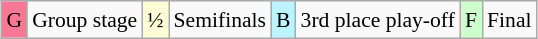<table class="wikitable" style="margin:0.5em auto; font-size:90%; line-height:1.25em;">
<tr>
<td bgcolor="#FA7894" align=center>G</td>
<td>Group stage</td>
<td bgcolor="#FFFFD7" align=center>½</td>
<td>Semifinals</td>
<td bgcolor="#BBF3FF" align=center>B</td>
<td>3rd place play-off</td>
<td bgcolor="#ccffcc" align=center>F</td>
<td>Final</td>
</tr>
</table>
